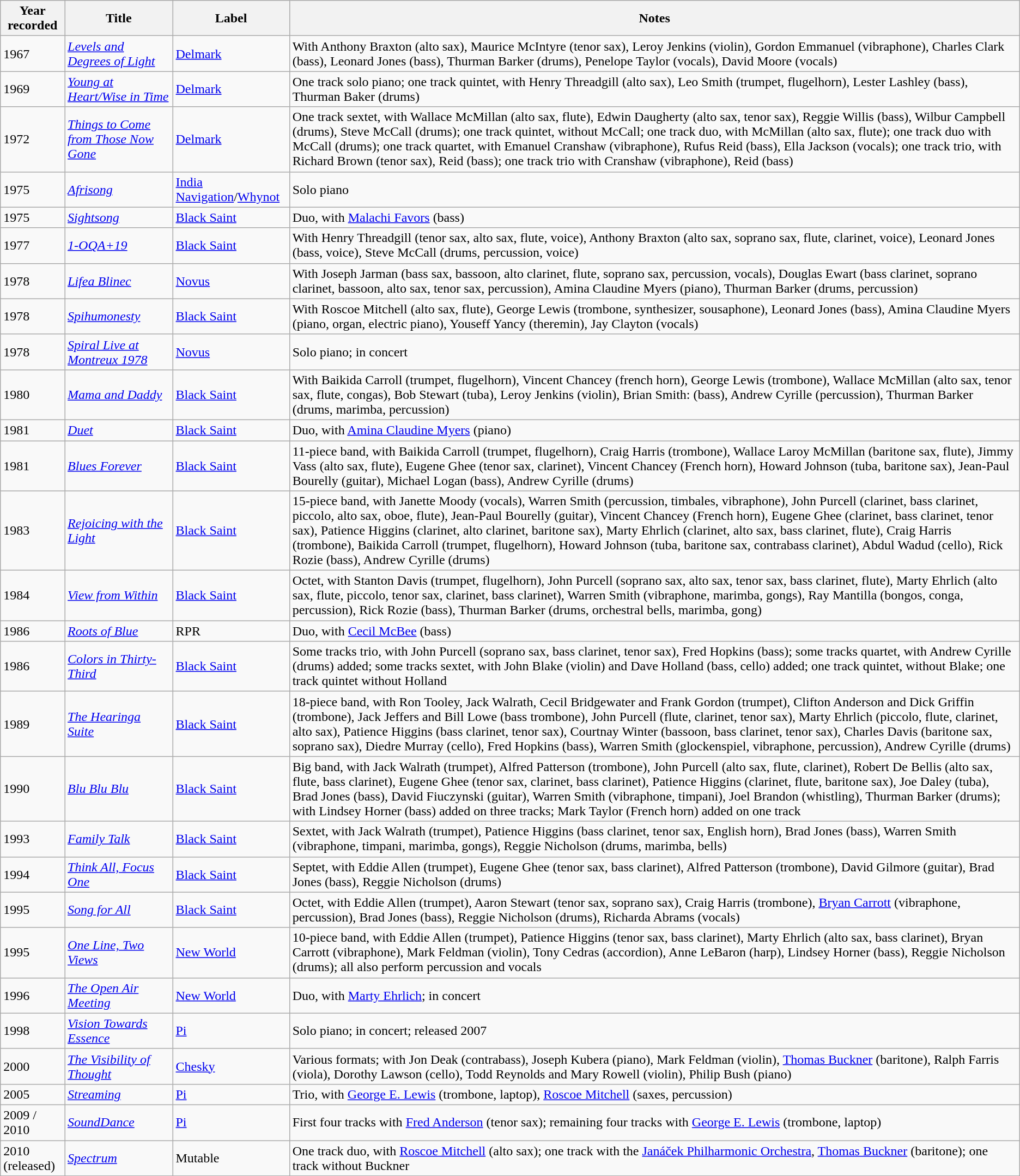<table class="wikitable sortable">
<tr>
<th>Year recorded</th>
<th>Title</th>
<th>Label</th>
<th>Notes</th>
</tr>
<tr>
<td>1967</td>
<td><em><a href='#'>Levels and Degrees of Light</a></em></td>
<td><a href='#'>Delmark</a></td>
<td>With Anthony Braxton (alto sax), Maurice McIntyre (tenor sax), Leroy Jenkins (violin), Gordon Emmanuel (vibraphone), Charles Clark (bass), Leonard Jones (bass), Thurman Barker (drums), Penelope Taylor (vocals), David Moore (vocals)</td>
</tr>
<tr>
<td>1969</td>
<td><em><a href='#'>Young at Heart/Wise in Time</a></em></td>
<td><a href='#'>Delmark</a></td>
<td>One track solo piano; one track quintet, with Henry Threadgill (alto sax), Leo Smith (trumpet, flugelhorn), Lester Lashley (bass), Thurman Baker (drums)</td>
</tr>
<tr>
<td>1972</td>
<td><em><a href='#'>Things to Come from Those Now Gone</a></em></td>
<td><a href='#'>Delmark</a></td>
<td>One track sextet, with Wallace McMillan (alto sax, flute), Edwin Daugherty (alto sax, tenor sax), Reggie Willis (bass), Wilbur Campbell (drums), Steve McCall (drums); one track quintet, without McCall; one track duo, with McMillan (alto sax, flute); one track duo with McCall (drums); one track quartet, with Emanuel Cranshaw (vibraphone), Rufus Reid (bass), Ella Jackson (vocals); one track trio, with Richard Brown (tenor sax), Reid (bass); one track trio with Cranshaw (vibraphone), Reid (bass)</td>
</tr>
<tr>
<td>1975</td>
<td><em><a href='#'>Afrisong</a></em></td>
<td><a href='#'>India Navigation</a>/<a href='#'>Whynot</a></td>
<td>Solo piano</td>
</tr>
<tr>
<td>1975</td>
<td><em><a href='#'>Sightsong</a></em></td>
<td><a href='#'>Black Saint</a></td>
<td>Duo, with <a href='#'>Malachi Favors</a> (bass)</td>
</tr>
<tr>
<td>1977</td>
<td><em><a href='#'>1-OQA+19</a></em></td>
<td><a href='#'>Black Saint</a></td>
<td>With Henry Threadgill (tenor sax, alto sax, flute, voice), Anthony Braxton (alto sax, soprano sax, flute, clarinet, voice), Leonard Jones (bass, voice), Steve McCall (drums, percussion, voice)</td>
</tr>
<tr>
<td>1978</td>
<td><em><a href='#'>Lifea Blinec</a></em></td>
<td><a href='#'>Novus</a></td>
<td>With Joseph Jarman (bass sax, bassoon, alto clarinet, flute, soprano sax, percussion, vocals), Douglas Ewart (bass clarinet, soprano clarinet, bassoon, alto sax, tenor sax, percussion), Amina Claudine Myers (piano), Thurman Barker (drums, percussion)</td>
</tr>
<tr>
<td>1978</td>
<td><em><a href='#'>Spihumonesty</a></em></td>
<td><a href='#'>Black Saint</a></td>
<td>With Roscoe Mitchell (alto sax, flute), George Lewis (trombone, synthesizer, sousaphone), Leonard Jones (bass), Amina Claudine Myers (piano, organ, electric piano), Youseff Yancy (theremin), Jay Clayton (vocals)</td>
</tr>
<tr>
<td>1978</td>
<td><em><a href='#'>Spiral Live at Montreux 1978</a></em></td>
<td><a href='#'>Novus</a></td>
<td>Solo piano; in concert</td>
</tr>
<tr>
<td>1980</td>
<td><em><a href='#'>Mama and Daddy</a></em></td>
<td><a href='#'>Black Saint</a></td>
<td>With Baikida Carroll (trumpet, flugelhorn), Vincent Chancey (french horn), George Lewis (trombone), Wallace McMillan (alto sax, tenor sax, flute, congas), Bob Stewart (tuba), Leroy Jenkins (violin), Brian Smith: (bass), Andrew Cyrille (percussion), Thurman Barker (drums, marimba, percussion)</td>
</tr>
<tr>
<td>1981</td>
<td><em><a href='#'>Duet</a></em></td>
<td><a href='#'>Black Saint</a></td>
<td>Duo, with <a href='#'>Amina Claudine Myers</a> (piano)</td>
</tr>
<tr>
<td>1981</td>
<td><em><a href='#'>Blues Forever</a></em></td>
<td><a href='#'>Black Saint</a></td>
<td>11-piece band, with Baikida Carroll (trumpet, flugelhorn), Craig Harris (trombone), Wallace Laroy McMillan (baritone sax, flute), Jimmy Vass (alto sax, flute), Eugene Ghee (tenor sax, clarinet), Vincent Chancey (French horn), Howard Johnson (tuba, baritone sax), Jean-Paul Bourelly (guitar), Michael Logan (bass), Andrew Cyrille (drums)</td>
</tr>
<tr>
<td>1983</td>
<td><em><a href='#'>Rejoicing with the Light</a></em></td>
<td><a href='#'>Black Saint</a></td>
<td>15-piece band, with Janette Moody (vocals), Warren Smith (percussion, timbales, vibraphone), John Purcell (clarinet, bass clarinet, piccolo, alto sax, oboe, flute), Jean-Paul Bourelly (guitar), Vincent Chancey (French horn), Eugene Ghee (clarinet, bass clarinet, tenor sax), Patience Higgins (clarinet, alto clarinet, baritone sax), Marty Ehrlich (clarinet, alto sax, bass clarinet, flute), Craig Harris (trombone), Baikida Carroll (trumpet, flugelhorn), Howard Johnson (tuba, baritone sax, contrabass clarinet), Abdul Wadud (cello), Rick Rozie (bass), Andrew Cyrille (drums)</td>
</tr>
<tr>
<td>1984</td>
<td><em><a href='#'>View from Within</a></em></td>
<td><a href='#'>Black Saint</a></td>
<td>Octet, with Stanton Davis (trumpet, flugelhorn), John Purcell (soprano sax, alto sax, tenor sax, bass clarinet, flute), Marty Ehrlich (alto sax, flute, piccolo, tenor sax, clarinet, bass clarinet), Warren Smith (vibraphone, marimba, gongs), Ray Mantilla (bongos, conga, percussion), Rick Rozie (bass), Thurman Barker (drums, orchestral bells, marimba, gong)</td>
</tr>
<tr>
<td>1986</td>
<td><em><a href='#'>Roots of Blue</a></em></td>
<td>RPR</td>
<td>Duo, with <a href='#'>Cecil McBee</a> (bass)</td>
</tr>
<tr>
<td>1986</td>
<td><em><a href='#'>Colors in Thirty-Third</a></em></td>
<td><a href='#'>Black Saint</a></td>
<td>Some tracks trio, with John Purcell (soprano sax, bass clarinet, tenor sax), Fred Hopkins (bass); some tracks quartet, with Andrew Cyrille (drums) added; some tracks sextet, with John Blake (violin) and Dave Holland (bass, cello) added; one track quintet, without Blake; one track quintet without Holland</td>
</tr>
<tr>
<td>1989</td>
<td><em><a href='#'>The Hearinga Suite</a></em></td>
<td><a href='#'>Black Saint</a></td>
<td>18-piece band, with Ron Tooley, Jack Walrath, Cecil Bridgewater and Frank Gordon (trumpet), Clifton Anderson and Dick Griffin (trombone), Jack Jeffers and Bill Lowe (bass trombone), John Purcell (flute, clarinet, tenor sax), Marty Ehrlich (piccolo, flute, clarinet, alto sax), Patience Higgins (bass clarinet, tenor sax), Courtnay Winter (bassoon, bass clarinet, tenor sax), Charles Davis (baritone sax, soprano sax), Diedre Murray (cello), Fred Hopkins (bass), Warren Smith (glockenspiel, vibraphone, percussion), Andrew Cyrille (drums)</td>
</tr>
<tr>
<td>1990</td>
<td><em><a href='#'>Blu Blu Blu</a></em></td>
<td><a href='#'>Black Saint</a></td>
<td>Big band, with Jack Walrath (trumpet), Alfred Patterson (trombone), John Purcell (alto sax, flute, clarinet), Robert De Bellis (alto sax, flute, bass clarinet), Eugene Ghee (tenor sax, clarinet, bass clarinet), Patience Higgins (clarinet, flute, baritone sax), Joe Daley (tuba), Brad Jones (bass), David Fiuczynski (guitar), Warren Smith (vibraphone, timpani), Joel Brandon (whistling), Thurman Barker (drums); with Lindsey Horner (bass) added on three tracks; Mark Taylor (French horn) added on one track</td>
</tr>
<tr>
<td>1993</td>
<td><em><a href='#'>Family Talk</a></em></td>
<td><a href='#'>Black Saint</a></td>
<td>Sextet, with Jack Walrath (trumpet), Patience Higgins (bass clarinet, tenor sax, English horn), Brad Jones (bass), Warren Smith (vibraphone, timpani, marimba, gongs), Reggie Nicholson (drums, marimba, bells)</td>
</tr>
<tr>
<td>1994</td>
<td><em><a href='#'>Think All, Focus One</a></em></td>
<td><a href='#'>Black Saint</a></td>
<td>Septet, with Eddie Allen (trumpet), Eugene Ghee (tenor sax, bass clarinet), Alfred Patterson (trombone), David Gilmore (guitar), Brad Jones (bass), Reggie Nicholson (drums)</td>
</tr>
<tr>
<td>1995</td>
<td><em><a href='#'>Song for All</a></em></td>
<td><a href='#'>Black Saint</a></td>
<td>Octet, with Eddie Allen (trumpet), Aaron Stewart (tenor sax, soprano sax), Craig Harris (trombone), <a href='#'>Bryan Carrott</a> (vibraphone, percussion), Brad Jones (bass), Reggie Nicholson (drums), Richarda Abrams (vocals)</td>
</tr>
<tr>
<td>1995</td>
<td><em><a href='#'>One Line, Two Views</a></em></td>
<td><a href='#'>New World</a></td>
<td>10-piece band, with Eddie Allen (trumpet), Patience Higgins (tenor sax, bass clarinet), Marty Ehrlich (alto sax, bass clarinet), Bryan Carrott (vibraphone), Mark Feldman (violin), Tony Cedras (accordion), Anne LeBaron (harp), Lindsey Horner (bass), Reggie Nicholson (drums); all also perform percussion and vocals</td>
</tr>
<tr>
<td>1996</td>
<td><em><a href='#'>The Open Air Meeting</a></em></td>
<td><a href='#'>New World</a></td>
<td>Duo, with <a href='#'>Marty Ehrlich</a>; in concert</td>
</tr>
<tr>
<td>1998</td>
<td><em><a href='#'>Vision Towards Essence</a></em></td>
<td><a href='#'>Pi</a></td>
<td>Solo piano; in concert; released 2007</td>
</tr>
<tr>
<td>2000</td>
<td><em><a href='#'>The Visibility of Thought</a></em></td>
<td><a href='#'>Chesky</a></td>
<td>Various formats; with Jon Deak (contrabass), Joseph Kubera (piano), Mark Feldman (violin), <a href='#'>Thomas Buckner</a> (baritone), Ralph Farris (viola), Dorothy Lawson (cello), Todd Reynolds and Mary Rowell (violin), Philip Bush (piano)</td>
</tr>
<tr>
<td>2005</td>
<td><em><a href='#'>Streaming</a></em></td>
<td><a href='#'>Pi</a></td>
<td>Trio, with <a href='#'>George E. Lewis</a> (trombone, laptop), <a href='#'>Roscoe Mitchell</a> (saxes, percussion)</td>
</tr>
<tr>
<td>2009 / 2010</td>
<td><em><a href='#'>SoundDance</a></em></td>
<td><a href='#'>Pi</a></td>
<td>First four tracks with <a href='#'>Fred Anderson</a> (tenor sax); remaining four tracks with <a href='#'>George E. Lewis</a> (trombone, laptop)</td>
</tr>
<tr>
<td>2010 (released)</td>
<td><em><a href='#'>Spectrum</a></em></td>
<td>Mutable</td>
<td>One track duo, with <a href='#'>Roscoe Mitchell</a> (alto sax); one track with the <a href='#'>Janáček Philharmonic Orchestra</a>, <a href='#'>Thomas Buckner</a> (baritone); one track without Buckner</td>
</tr>
</table>
